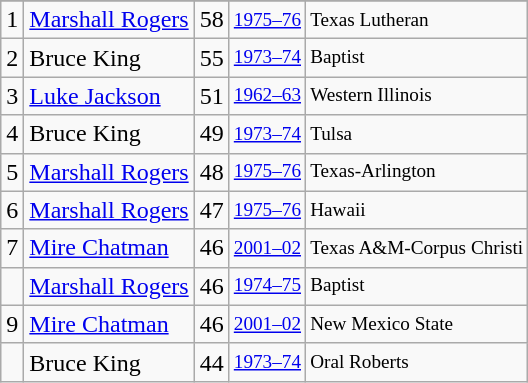<table class="wikitable">
<tr>
</tr>
<tr>
<td>1</td>
<td><a href='#'>Marshall Rogers</a></td>
<td>58</td>
<td style="font-size:80%;"><a href='#'>1975–76</a></td>
<td style="font-size:80%;">Texas Lutheran</td>
</tr>
<tr>
<td>2</td>
<td>Bruce King</td>
<td>55</td>
<td style="font-size:80%;"><a href='#'>1973–74</a></td>
<td style="font-size:80%;">Baptist</td>
</tr>
<tr>
<td>3</td>
<td><a href='#'>Luke Jackson</a></td>
<td>51</td>
<td style="font-size:80%;"><a href='#'>1962–63</a></td>
<td style="font-size:80%;">Western Illinois</td>
</tr>
<tr>
<td>4</td>
<td>Bruce King</td>
<td>49</td>
<td style="font-size:80%;"><a href='#'>1973–74</a></td>
<td style="font-size:80%;">Tulsa</td>
</tr>
<tr>
<td>5</td>
<td><a href='#'>Marshall Rogers</a></td>
<td>48</td>
<td style="font-size:80%;"><a href='#'>1975–76</a></td>
<td style="font-size:80%;">Texas-Arlington</td>
</tr>
<tr>
<td>6</td>
<td><a href='#'>Marshall Rogers</a></td>
<td>47</td>
<td style="font-size:80%;"><a href='#'>1975–76</a></td>
<td style="font-size:80%;">Hawaii</td>
</tr>
<tr>
<td>7</td>
<td><a href='#'>Mire Chatman</a></td>
<td>46</td>
<td style="font-size:80%;"><a href='#'>2001–02</a></td>
<td style="font-size:80%;">Texas A&M-Corpus Christi</td>
</tr>
<tr>
<td></td>
<td><a href='#'>Marshall Rogers</a></td>
<td>46</td>
<td style="font-size:80%;"><a href='#'>1974–75</a></td>
<td style="font-size:80%;">Baptist</td>
</tr>
<tr>
<td>9</td>
<td><a href='#'>Mire Chatman</a></td>
<td>46</td>
<td style="font-size:80%;"><a href='#'>2001–02</a></td>
<td style="font-size:80%;">New Mexico State</td>
</tr>
<tr>
<td></td>
<td>Bruce King</td>
<td>44</td>
<td style="font-size:80%;"><a href='#'>1973–74</a></td>
<td style="font-size:80%;">Oral Roberts</td>
</tr>
</table>
